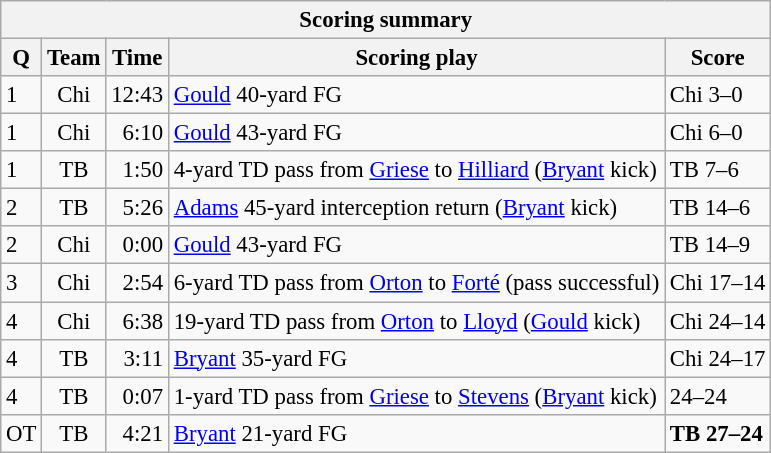<table class="wikitable" style="font-size: 95%">
<tr>
<th colspan=5>Scoring summary</th>
</tr>
<tr>
<th>Q</th>
<th>Team</th>
<th>Time</th>
<th>Scoring play</th>
<th>Score</th>
</tr>
<tr>
<td>1</td>
<td align=center>Chi</td>
<td align=right>12:43</td>
<td><a href='#'>Gould</a> 40-yard FG</td>
<td>Chi 3–0</td>
</tr>
<tr>
<td>1</td>
<td align=center>Chi</td>
<td align=right>6:10</td>
<td><a href='#'>Gould</a> 43-yard FG</td>
<td>Chi 6–0</td>
</tr>
<tr>
<td>1</td>
<td align=center>TB</td>
<td align=right>1:50</td>
<td>4-yard TD pass from <a href='#'>Griese</a> to <a href='#'>Hilliard</a> (<a href='#'>Bryant</a> kick)</td>
<td>TB 7–6</td>
</tr>
<tr>
<td>2</td>
<td align=center>TB</td>
<td align=right>5:26</td>
<td><a href='#'>Adams</a> 45-yard interception return (<a href='#'>Bryant</a> kick)</td>
<td>TB 14–6</td>
</tr>
<tr>
<td>2</td>
<td align=center>Chi</td>
<td align=right>0:00</td>
<td><a href='#'>Gould</a> 43-yard FG</td>
<td>TB 14–9</td>
</tr>
<tr>
<td>3</td>
<td align=center>Chi</td>
<td align=right>2:54</td>
<td>6-yard TD pass from <a href='#'>Orton</a> to <a href='#'>Forté</a> (pass successful)</td>
<td>Chi 17–14</td>
</tr>
<tr>
<td>4</td>
<td align=center>Chi</td>
<td align=right>6:38</td>
<td>19-yard TD pass from <a href='#'>Orton</a> to <a href='#'>Lloyd</a> (<a href='#'>Gould</a> kick)</td>
<td>Chi 24–14</td>
</tr>
<tr>
<td>4</td>
<td align=center>TB</td>
<td align=right>3:11</td>
<td><a href='#'>Bryant</a> 35-yard FG</td>
<td>Chi 24–17</td>
</tr>
<tr>
<td>4</td>
<td align=center>TB</td>
<td align=right>0:07</td>
<td>1-yard TD pass from <a href='#'>Griese</a> to <a href='#'>Stevens</a> (<a href='#'>Bryant</a> kick)</td>
<td>24–24</td>
</tr>
<tr>
<td>OT</td>
<td align=center>TB</td>
<td align=right>4:21</td>
<td><a href='#'>Bryant</a> 21-yard FG</td>
<td><strong>TB 27–24</strong></td>
</tr>
</table>
